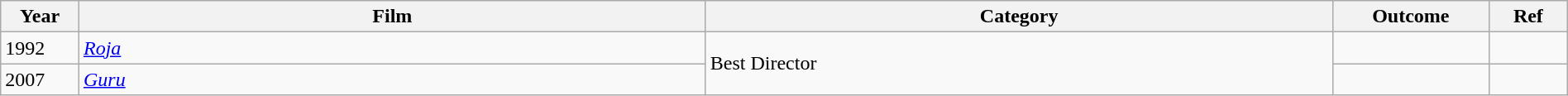<table class="wikitable" style="width:100%;">
<tr>
<th width=5%>Year</th>
<th style="width:40%;">Film</th>
<th style="width:40%;">Category</th>
<th style="width:10%;">Outcome</th>
<th style="width:5%;">Ref</th>
</tr>
<tr>
<td>1992</td>
<td><em><a href='#'>Roja</a></em></td>
<td rowspan="2">Best Director</td>
<td></td>
<td></td>
</tr>
<tr>
<td>2007</td>
<td><em><a href='#'>Guru</a></em></td>
<td></td>
<td></td>
</tr>
</table>
